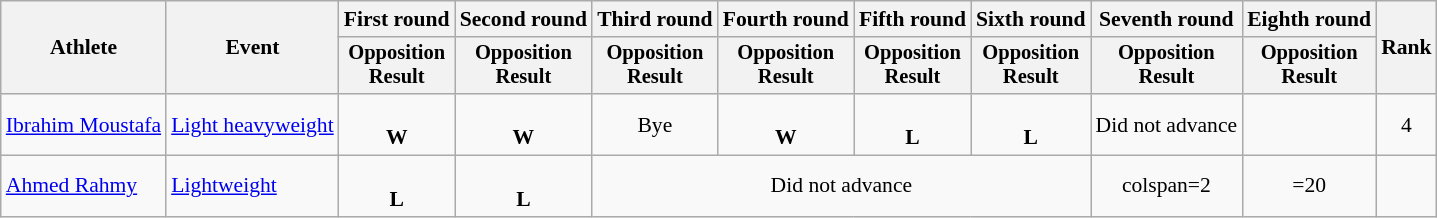<table class="wikitable" style="font-size:90%;">
<tr>
<th rowspan=2>Athlete</th>
<th rowspan=2>Event</th>
<th>First round</th>
<th>Second round</th>
<th>Third round</th>
<th>Fourth round</th>
<th>Fifth round</th>
<th>Sixth round</th>
<th>Seventh round</th>
<th>Eighth round</th>
<th rowspan=2>Rank</th>
</tr>
<tr style="font-size: 95%">
<th>Opposition<br>Result</th>
<th>Opposition<br>Result</th>
<th>Opposition<br>Result</th>
<th>Opposition<br>Result</th>
<th>Opposition<br>Result</th>
<th>Opposition<br>Result</th>
<th>Opposition<br>Result</th>
<th>Opposition<br>Result</th>
</tr>
<tr align=center>
<td align=left><a href='#'>Ibrahim Moustafa</a></td>
<td align=left><a href='#'>Light heavyweight</a></td>
<td> <br> <strong>W</strong></td>
<td> <br> <strong>W</strong></td>
<td>Bye</td>
<td> <br> <strong>W</strong></td>
<td> <br> <strong>L</strong></td>
<td> <br> <strong>L</strong></td>
<td>Did not advance</td>
<td></td>
<td>4</td>
</tr>
<tr align=center>
<td align=left><a href='#'>Ahmed Rahmy</a></td>
<td align=left><a href='#'>Lightweight</a></td>
<td> <br> <strong>L</strong></td>
<td> <br> <strong>L</strong></td>
<td colspan=4>Did not advance</td>
<td>colspan=2 </td>
<td>=20</td>
</tr>
</table>
